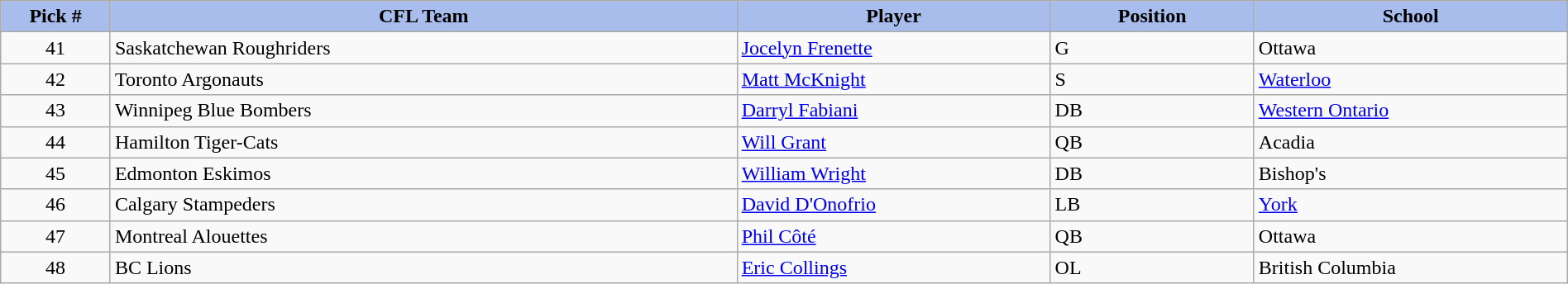<table class="wikitable" style="width: 100%">
<tr>
<th style="background:#A8BDEC;" width=7%>Pick #</th>
<th width=40% style="background:#A8BDEC;">CFL Team</th>
<th width=20% style="background:#A8BDEC;">Player</th>
<th width=13% style="background:#A8BDEC;">Position</th>
<th width=20% style="background:#A8BDEC;">School</th>
</tr>
<tr>
<td align=center>41</td>
<td>Saskatchewan Roughriders</td>
<td><a href='#'>Jocelyn Frenette</a></td>
<td>G</td>
<td>Ottawa</td>
</tr>
<tr>
<td align=center>42</td>
<td>Toronto Argonauts</td>
<td><a href='#'>Matt McKnight</a></td>
<td>S</td>
<td><a href='#'>Waterloo</a></td>
</tr>
<tr>
<td align=center>43</td>
<td>Winnipeg Blue Bombers</td>
<td><a href='#'>Darryl Fabiani</a></td>
<td>DB</td>
<td><a href='#'>Western Ontario</a></td>
</tr>
<tr>
<td align=center>44</td>
<td>Hamilton Tiger-Cats</td>
<td><a href='#'>Will Grant</a></td>
<td>QB</td>
<td>Acadia</td>
</tr>
<tr>
<td align=center>45</td>
<td>Edmonton Eskimos</td>
<td><a href='#'>William Wright</a></td>
<td>DB</td>
<td>Bishop's</td>
</tr>
<tr>
<td align=center>46</td>
<td>Calgary Stampeders</td>
<td><a href='#'>David D'Onofrio</a></td>
<td>LB</td>
<td><a href='#'>York</a></td>
</tr>
<tr>
<td align=center>47</td>
<td>Montreal Alouettes</td>
<td><a href='#'>Phil Côté</a></td>
<td>QB</td>
<td>Ottawa</td>
</tr>
<tr>
<td align=center>48</td>
<td>BC Lions</td>
<td><a href='#'>Eric Collings</a></td>
<td>OL</td>
<td>British Columbia</td>
</tr>
</table>
